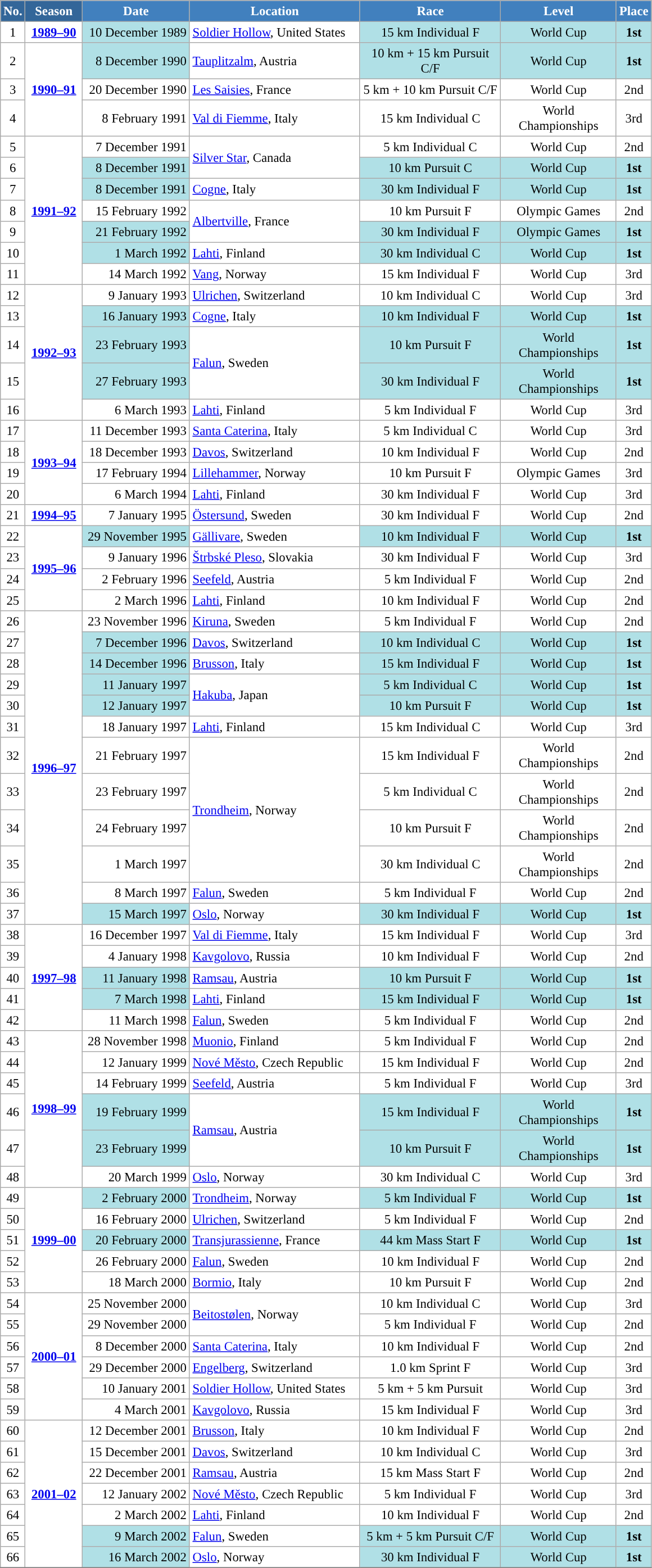<table class="wikitable sortable" style="font-size:95%; text-align:center; border:grey solid 1px; border-collapse:collapse; background:#ffffff;">
<tr style="background:#efefef;">
<th style="background-color:#369; color:white;">No.</th>
<th style="background-color:#369; color:white;">Season</th>
<th style="background-color:#4180be; color:white; width:120px;">Date</th>
<th style="background-color:#4180be; color:white; width:195px;">Location</th>
<th style="background-color:#4180be; color:white; width:160px;">Race</th>
<th style="background-color:#4180be; color:white; width:130px;">Level</th>
<th style="background-color:#4180be; color:white;">Place</th>
</tr>
<tr>
<td align=center>1</td>
<td rowspan=1 align=center><strong><a href='#'>1989–90</a></strong></td>
<td bgcolor="#BOEOE6" align=right>10 December 1989</td>
<td align=left> <a href='#'>Soldier Hollow</a>, United States</td>
<td bgcolor="#BOEOE6">15 km Individual F</td>
<td bgcolor="#BOEOE6">World Cup</td>
<td bgcolor="#BOEOE6"><strong>1st</strong></td>
</tr>
<tr>
<td align=center>2</td>
<td rowspan=3 align=center><strong><a href='#'>1990–91</a></strong></td>
<td bgcolor="#BOEOE6" align=right>8 December 1990</td>
<td align=left> <a href='#'>Tauplitzalm</a>, Austria</td>
<td bgcolor="#BOEOE6">10 km + 15 km Pursuit C/F</td>
<td bgcolor="#BOEOE6">World Cup</td>
<td bgcolor="#BOEOE6"><strong>1st</strong></td>
</tr>
<tr>
<td align=center>3</td>
<td align=right>20 December 1990</td>
<td align=left> <a href='#'>Les Saisies</a>, France</td>
<td>5 km + 10 km Pursuit C/F</td>
<td>World Cup</td>
<td>2nd</td>
</tr>
<tr>
<td align=center>4</td>
<td align=right>8 February 1991</td>
<td align=left> <a href='#'>Val di Fiemme</a>, Italy</td>
<td>15 km Individual C</td>
<td>World Championships</td>
<td>3rd</td>
</tr>
<tr>
<td align=center>5</td>
<td rowspan=7 align=center><strong> <a href='#'>1991–92</a> </strong></td>
<td align=right>7 December 1991</td>
<td rowspan=2 align=left> <a href='#'>Silver Star</a>, Canada</td>
<td>5 km Individual C</td>
<td>World Cup</td>
<td>2nd</td>
</tr>
<tr>
<td align=center>6</td>
<td bgcolor="#BOEOE6" align=right>8 December 1991</td>
<td bgcolor="#BOEOE6">10 km Pursuit C</td>
<td bgcolor="#BOEOE6">World Cup</td>
<td bgcolor="#BOEOE6"><strong>1st</strong></td>
</tr>
<tr>
<td align=center>7</td>
<td bgcolor="#BOEOE6" align=right>8 December 1991</td>
<td align=left> <a href='#'>Cogne</a>, Italy</td>
<td bgcolor="#BOEOE6">30 km Individual F</td>
<td bgcolor="#BOEOE6">World Cup</td>
<td bgcolor="#BOEOE6"><strong>1st</strong></td>
</tr>
<tr>
<td align=center>8</td>
<td align=right>15 February 1992</td>
<td rowspan=2 align=left> <a href='#'>Albertville</a>, France</td>
<td>10 km Pursuit F</td>
<td>Olympic Games</td>
<td>2nd</td>
</tr>
<tr>
<td align=center>9</td>
<td bgcolor="#BOEOE6" align=right>21 February 1992</td>
<td bgcolor="#BOEOE6">30 km Individual F</td>
<td bgcolor="#BOEOE6">Olympic Games</td>
<td bgcolor="#BOEOE6"><strong>1st</strong></td>
</tr>
<tr>
<td align=center>10</td>
<td bgcolor="#BOEOE6" align=right>1 March 1992</td>
<td align=left> <a href='#'>Lahti</a>, Finland</td>
<td bgcolor="#BOEOE6">30 km Individual C</td>
<td bgcolor="#BOEOE6">World Cup</td>
<td bgcolor="#BOEOE6"><strong>1st</strong></td>
</tr>
<tr>
<td align=center>11</td>
<td align=right>14 March 1992</td>
<td align=left> <a href='#'>Vang</a>, Norway</td>
<td>15 km Individual F</td>
<td>World Cup</td>
<td>3rd</td>
</tr>
<tr>
<td align=center>12</td>
<td rowspan=5 align=center><strong> <a href='#'>1992–93</a> </strong></td>
<td align=right>9 January 1993</td>
<td align=left> <a href='#'>Ulrichen</a>, Switzerland</td>
<td>10 km Individual C</td>
<td>World Cup</td>
<td>3rd</td>
</tr>
<tr>
<td align=center>13</td>
<td bgcolor="#BOEOE6" align=right>16 January 1993</td>
<td align=left> <a href='#'>Cogne</a>, Italy</td>
<td bgcolor="#BOEOE6">10 km Individual F</td>
<td bgcolor="#BOEOE6">World Cup</td>
<td bgcolor="#BOEOE6"><strong>1st</strong></td>
</tr>
<tr>
<td align=center>14</td>
<td bgcolor="#BOEOE6" align=right>23 February 1993</td>
<td rowspan=2 align=left> <a href='#'>Falun</a>, Sweden</td>
<td bgcolor="#BOEOE6">10 km Pursuit F</td>
<td bgcolor="#BOEOE6">World Championships</td>
<td bgcolor="#BOEOE6"><strong>1st</strong></td>
</tr>
<tr>
<td align=center>15</td>
<td bgcolor="#BOEOE6" align=right>27 February 1993</td>
<td bgcolor="#BOEOE6">30 km Individual F</td>
<td bgcolor="#BOEOE6">World Championships</td>
<td bgcolor="#BOEOE6"><strong>1st</strong></td>
</tr>
<tr>
<td align=center>16</td>
<td align=right>6 March 1993</td>
<td align=left> <a href='#'>Lahti</a>, Finland</td>
<td>5 km Individual F</td>
<td>World Cup</td>
<td>3rd</td>
</tr>
<tr>
<td align=center>17</td>
<td rowspan=4 align=center><strong> <a href='#'>1993–94</a> </strong></td>
<td align=right>11 December 1993</td>
<td align=left> <a href='#'>Santa Caterina</a>, Italy</td>
<td>5 km Individual C</td>
<td>World Cup</td>
<td>3rd</td>
</tr>
<tr>
<td align=center>18</td>
<td align=right>18 December 1993</td>
<td align=left> <a href='#'>Davos</a>, Switzerland</td>
<td>10 km Individual F</td>
<td>World Cup</td>
<td>2nd</td>
</tr>
<tr>
<td align=center>19</td>
<td align=right>17 February 1994</td>
<td align=left> <a href='#'>Lillehammer</a>, Norway</td>
<td>10 km Pursuit F</td>
<td>Olympic Games</td>
<td>3rd</td>
</tr>
<tr>
<td align=center>20</td>
<td align=right>6 March 1994</td>
<td align=left> <a href='#'>Lahti</a>, Finland</td>
<td>30 km Individual F</td>
<td>World Cup</td>
<td>3rd</td>
</tr>
<tr>
<td align=center>21</td>
<td rowspan=1 align=center><strong> <a href='#'>1994–95</a> </strong></td>
<td align=right>7 January 1995</td>
<td align=left> <a href='#'>Östersund</a>, Sweden</td>
<td>30 km Individual F</td>
<td>World Cup</td>
<td>2nd</td>
</tr>
<tr>
<td align=center>22</td>
<td rowspan=4 align=center><strong><a href='#'>1995–96</a></strong></td>
<td bgcolor="#BOEOE6" align=right>29 November 1995</td>
<td align=left> <a href='#'>Gällivare</a>, Sweden</td>
<td bgcolor="#BOEOE6">10 km Individual F</td>
<td bgcolor="#BOEOE6">World Cup</td>
<td bgcolor="#BOEOE6"><strong>1st</strong></td>
</tr>
<tr>
<td align=center>23</td>
<td align=right>9 January 1996</td>
<td align=left> <a href='#'>Štrbské Pleso</a>, Slovakia</td>
<td>30 km Individual F</td>
<td>World Cup</td>
<td>3rd</td>
</tr>
<tr>
<td align=center>24</td>
<td align=right>2 February 1996</td>
<td align=left> <a href='#'>Seefeld</a>, Austria</td>
<td>5 km Individual F</td>
<td>World Cup</td>
<td>2nd</td>
</tr>
<tr>
<td align=center>25</td>
<td align=right>2 March 1996</td>
<td align=left> <a href='#'>Lahti</a>, Finland</td>
<td>10 km Individual F</td>
<td>World Cup</td>
<td>2nd</td>
</tr>
<tr>
<td align=center>26</td>
<td rowspan=12 align=center><strong> <a href='#'>1996–97</a> </strong></td>
<td align=right>23 November 1996</td>
<td align=left> <a href='#'>Kiruna</a>, Sweden</td>
<td>5 km Individual F</td>
<td>World Cup</td>
<td>2nd</td>
</tr>
<tr>
<td align=center>27</td>
<td bgcolor="#BOEOE6" align=right>7 December 1996</td>
<td align=left> <a href='#'>Davos</a>, Switzerland</td>
<td bgcolor="#BOEOE6">10 km Individual C</td>
<td bgcolor="#BOEOE6">World Cup</td>
<td bgcolor="#BOEOE6"><strong>1st</strong></td>
</tr>
<tr>
<td align=center>28</td>
<td bgcolor="#BOEOE6" align=right>14 December 1996</td>
<td align=left> <a href='#'>Brusson</a>, Italy</td>
<td bgcolor="#BOEOE6">15 km Individual F</td>
<td bgcolor="#BOEOE6">World Cup</td>
<td bgcolor="#BOEOE6"><strong>1st</strong></td>
</tr>
<tr>
<td align=center>29</td>
<td bgcolor="#BOEOE6" align=right>11 January 1997</td>
<td rowspan=2 align=left> <a href='#'>Hakuba</a>, Japan</td>
<td bgcolor="#BOEOE6">5 km Individual C</td>
<td bgcolor="#BOEOE6">World Cup</td>
<td bgcolor="#BOEOE6"><strong>1st</strong></td>
</tr>
<tr>
<td align=center>30</td>
<td bgcolor="#BOEOE6" align=right>12 January 1997</td>
<td bgcolor="#BOEOE6">10 km Pursuit F</td>
<td bgcolor="#BOEOE6">World Cup</td>
<td bgcolor="#BOEOE6"><strong>1st</strong></td>
</tr>
<tr>
<td align=center>31</td>
<td align=right>18 January 1997</td>
<td align=left> <a href='#'>Lahti</a>, Finland</td>
<td>15 km Individual C</td>
<td>World Cup</td>
<td>3rd</td>
</tr>
<tr>
<td align=center>32</td>
<td align=right>21 February 1997</td>
<td rowspan=4 align=left> <a href='#'>Trondheim</a>, Norway</td>
<td>15 km Individual F</td>
<td>World Championships</td>
<td>2nd</td>
</tr>
<tr>
<td align=center>33</td>
<td align=right>23 February 1997</td>
<td>5 km Individual C</td>
<td>World Championships</td>
<td>2nd</td>
</tr>
<tr>
<td align=center>34</td>
<td align=right>24 February 1997</td>
<td>10 km Pursuit F</td>
<td>World Championships</td>
<td>2nd</td>
</tr>
<tr>
<td align=center>35</td>
<td align=right>1 March 1997</td>
<td>30 km Individual C</td>
<td>World Championships</td>
<td>2nd</td>
</tr>
<tr>
<td align=center>36</td>
<td align=right>8 March 1997</td>
<td align=left> <a href='#'>Falun</a>, Sweden</td>
<td>5 km Individual F</td>
<td>World Cup</td>
<td>2nd</td>
</tr>
<tr>
<td align=center>37</td>
<td bgcolor="#BOEOE6" align=right>15 March 1997</td>
<td align=left> <a href='#'>Oslo</a>, Norway</td>
<td bgcolor="#BOEOE6">30 km Individual F</td>
<td bgcolor="#BOEOE6">World Cup</td>
<td bgcolor="#BOEOE6"><strong>1st</strong></td>
</tr>
<tr>
<td align=center>38</td>
<td rowspan=5 align=center><strong> <a href='#'>1997–98</a> </strong></td>
<td align=right>16 December 1997</td>
<td align=left> <a href='#'>Val di Fiemme</a>, Italy</td>
<td>15 km Individual F</td>
<td>World Cup</td>
<td>3rd</td>
</tr>
<tr>
<td align=center>39</td>
<td align=right>4 January 1998</td>
<td align=left> <a href='#'>Kavgolovo</a>, Russia</td>
<td>10 km Individual F</td>
<td>World Cup</td>
<td>2nd</td>
</tr>
<tr>
<td align=center>40</td>
<td bgcolor="#BOEOE6" align=right>11 January 1998</td>
<td align=left> <a href='#'>Ramsau</a>, Austria</td>
<td bgcolor="#BOEOE6">10 km Pursuit F</td>
<td bgcolor="#BOEOE6">World Cup</td>
<td bgcolor="#BOEOE6"><strong>1st</strong></td>
</tr>
<tr>
<td align=center>41</td>
<td bgcolor="#BOEOE6" align=right>7 March 1998</td>
<td align=left> <a href='#'>Lahti</a>, Finland</td>
<td bgcolor="#BOEOE6">15 km Individual F</td>
<td bgcolor="#BOEOE6">World Cup</td>
<td bgcolor="#BOEOE6"><strong>1st</strong></td>
</tr>
<tr>
<td align=center>42</td>
<td align=right>11 March 1998</td>
<td align=left> <a href='#'>Falun</a>, Sweden</td>
<td>5 km Individual F</td>
<td>World Cup</td>
<td>2nd</td>
</tr>
<tr>
<td align=center>43</td>
<td rowspan=6 align=center><strong> <a href='#'>1998–99</a> </strong></td>
<td align=right>28 November 1998</td>
<td align=left> <a href='#'>Muonio</a>, Finland</td>
<td>5 km Individual F</td>
<td>World Cup</td>
<td>2nd</td>
</tr>
<tr>
<td align=center>44</td>
<td align=right>12 January 1999</td>
<td align=left> <a href='#'>Nové Město</a>, Czech Republic</td>
<td>15 km Individual F</td>
<td>World Cup</td>
<td>2nd</td>
</tr>
<tr>
<td align=center>45</td>
<td align=right>14 February 1999</td>
<td align=left> <a href='#'>Seefeld</a>, Austria</td>
<td>5 km Individual F</td>
<td>World Cup</td>
<td>3rd</td>
</tr>
<tr>
<td align=center>46</td>
<td bgcolor="#BOEOE6" align=right>19 February 1999</td>
<td rowspan=2 align=left> <a href='#'>Ramsau</a>, Austria</td>
<td bgcolor="#BOEOE6">15 km Individual F</td>
<td bgcolor="#BOEOE6">World Championships</td>
<td bgcolor="#BOEOE6"><strong>1st</strong></td>
</tr>
<tr>
<td align=center>47</td>
<td bgcolor="#BOEOE6" align=right>23 February 1999</td>
<td bgcolor="#BOEOE6">10 km Pursuit F</td>
<td bgcolor="#BOEOE6">World Championships</td>
<td bgcolor="#BOEOE6"><strong>1st</strong></td>
</tr>
<tr>
<td align=center>48</td>
<td align=right>20 March 1999</td>
<td align=left> <a href='#'>Oslo</a>, Norway</td>
<td>30 km Individual C</td>
<td>World Cup</td>
<td>3rd</td>
</tr>
<tr>
<td align=center>49</td>
<td rowspan=5 align=center><strong><a href='#'>1999–00</a></strong></td>
<td bgcolor="#BOEOE6" align=right>2 February 2000</td>
<td align=left> <a href='#'>Trondheim</a>, Norway</td>
<td bgcolor="#BOEOE6">5 km Individual F</td>
<td bgcolor="#BOEOE6">World Cup</td>
<td bgcolor="#BOEOE6"><strong>1st</strong></td>
</tr>
<tr>
<td align=center>50</td>
<td align=right>16 February 2000</td>
<td align=left> <a href='#'>Ulrichen</a>, Switzerland</td>
<td>5 km Individual F</td>
<td>World Cup</td>
<td>2nd</td>
</tr>
<tr>
<td align=center>51</td>
<td bgcolor="#BOEOE6" align=right>20 February 2000</td>
<td align=left> <a href='#'>Transjurassienne</a>, France</td>
<td bgcolor="#BOEOE6">44 km Mass Start F</td>
<td bgcolor="#BOEOE6">World Cup</td>
<td bgcolor="#BOEOE6"><strong>1st</strong></td>
</tr>
<tr>
<td align=center>52</td>
<td align=right>26 February 2000</td>
<td align=left> <a href='#'>Falun</a>, Sweden</td>
<td>10 km Individual F</td>
<td>World Cup</td>
<td>2nd</td>
</tr>
<tr>
<td align=center>53</td>
<td align=right>18 March 2000</td>
<td align=left> <a href='#'>Bormio</a>, Italy</td>
<td>10 km Pursuit F</td>
<td>World Cup</td>
<td>2nd</td>
</tr>
<tr>
<td align=center>54</td>
<td rowspan=6 align=center><strong> <a href='#'>2000–01</a> </strong></td>
<td align=right>25 November 2000</td>
<td rowspan=2 align=left> <a href='#'>Beitostølen</a>, Norway</td>
<td>10 km Individual C</td>
<td>World Cup</td>
<td>3rd</td>
</tr>
<tr>
<td align=center>55</td>
<td align=right>29 November 2000</td>
<td>5 km Individual F</td>
<td>World Cup</td>
<td>2nd</td>
</tr>
<tr>
<td align=center>56</td>
<td align=right>8 December 2000</td>
<td align=left> <a href='#'>Santa Caterina</a>, Italy</td>
<td>10 km Individual F</td>
<td>World Cup</td>
<td>2nd</td>
</tr>
<tr>
<td align=center>57</td>
<td align=right>29 December 2000</td>
<td align=left> <a href='#'>Engelberg</a>, Switzerland</td>
<td>1.0 km Sprint F</td>
<td>World Cup</td>
<td>3rd</td>
</tr>
<tr>
<td align=center>58</td>
<td align=right>10 January 2001</td>
<td align=left> <a href='#'>Soldier Hollow</a>, United States</td>
<td>5 km + 5 km Pursuit</td>
<td>World Cup</td>
<td>3rd</td>
</tr>
<tr>
<td align=center>59</td>
<td align=right>4 March 2001</td>
<td align=left> <a href='#'>Kavgolovo</a>, Russia</td>
<td>15 km Individual F</td>
<td>World Cup</td>
<td>3rd</td>
</tr>
<tr>
<td align=center>60</td>
<td rowspan=7 align=center><strong> <a href='#'>2001–02</a> </strong></td>
<td align=right>12 December 2001</td>
<td align=left> <a href='#'>Brusson</a>, Italy</td>
<td>10 km Individual F</td>
<td>World Cup</td>
<td>2nd</td>
</tr>
<tr>
<td align=center>61</td>
<td align=right>15 December 2001</td>
<td align=left> <a href='#'>Davos</a>, Switzerland</td>
<td>10 km Individual C</td>
<td>World Cup</td>
<td>3rd</td>
</tr>
<tr>
<td align=center>62</td>
<td align=right>22 December 2001</td>
<td align=left> <a href='#'>Ramsau</a>, Austria</td>
<td>15 km Mass Start F</td>
<td>World Cup</td>
<td>2nd</td>
</tr>
<tr>
<td align=center>63</td>
<td align=right>12 January 2002</td>
<td align=left> <a href='#'>Nové Město</a>, Czech Republic</td>
<td>5 km Individual F</td>
<td>World Cup</td>
<td>3rd</td>
</tr>
<tr>
<td align=center>64</td>
<td align=right>2 March 2002</td>
<td align=left> <a href='#'>Lahti</a>, Finland</td>
<td>10 km Individual F</td>
<td>World Cup</td>
<td>2nd</td>
</tr>
<tr>
<td align=center>65</td>
<td bgcolor="#BOEOE6" align=right>9 March 2002</td>
<td align=left> <a href='#'>Falun</a>, Sweden</td>
<td bgcolor="#BOEOE6">5 km + 5 km Pursuit C/F</td>
<td bgcolor="#BOEOE6">World Cup</td>
<td bgcolor="#BOEOE6"><strong>1st</strong></td>
</tr>
<tr>
<td align=center>66</td>
<td bgcolor="#BOEOE6" align=right>16 March 2002</td>
<td align=left> <a href='#'>Oslo</a>, Norway</td>
<td bgcolor="#BOEOE6">30 km Individual F</td>
<td bgcolor="#BOEOE6">World Cup</td>
<td bgcolor="#BOEOE6"><strong>1st</strong></td>
</tr>
<tr>
</tr>
</table>
